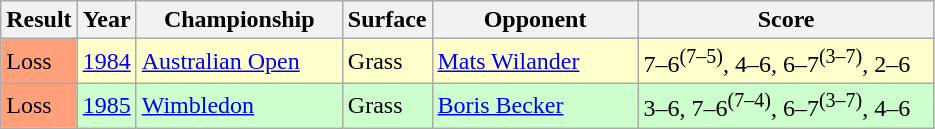<table class="sortable wikitable">
<tr>
<th style="width:40px">Result</th>
<th style="width:30px">Year</th>
<th style="width:130px">Championship</th>
<th style="width:50px">Surface</th>
<th style="width:130px">Opponent</th>
<th style="width:190px" class="unsortable">Score</th>
</tr>
<tr style="background:#ffc;">
<td style="background:#ffa07a;">Loss</td>
<td><a href='#'>1984</a></td>
<td><a href='#'>Australian Open</a></td>
<td>Grass</td>
<td> <a href='#'>Mats Wilander</a></td>
<td>7–6<sup>(7–5)</sup>, 4–6, 6–7<sup>(3–7)</sup>, 2–6</td>
</tr>
<tr style="background:#cfc;">
<td style="background:#ffa07a;">Loss</td>
<td><a href='#'>1985</a></td>
<td><a href='#'>Wimbledon</a></td>
<td>Grass</td>
<td> <a href='#'>Boris Becker</a></td>
<td>3–6, 7–6<sup>(7–4)</sup>, 6–7<sup>(3–7)</sup>, 4–6</td>
</tr>
</table>
